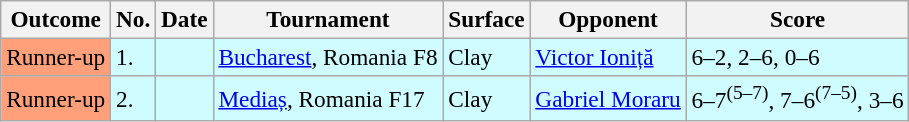<table class="sortable wikitable" style=font-size:97%>
<tr>
<th>Outcome</th>
<th>No.</th>
<th>Date</th>
<th>Tournament</th>
<th>Surface</th>
<th>Opponent</th>
<th>Score</th>
</tr>
<tr bgcolor=#cffcff>
<td bgcolor=FFA07A>Runner-up</td>
<td>1.</td>
<td></td>
<td> <a href='#'>Bucharest</a>, Romania F8</td>
<td>Clay</td>
<td> <a href='#'>Victor Ioniță</a></td>
<td>6–2, 2–6, 0–6</td>
</tr>
<tr bgcolor=#cffcff>
<td bgcolor=FFA07A>Runner-up</td>
<td>2.</td>
<td></td>
<td> <a href='#'>Mediaș</a>, Romania F17</td>
<td>Clay</td>
<td> <a href='#'>Gabriel Moraru</a></td>
<td>6–7<sup>(5–7)</sup>, 7–6<sup>(7–5)</sup>, 3–6</td>
</tr>
</table>
